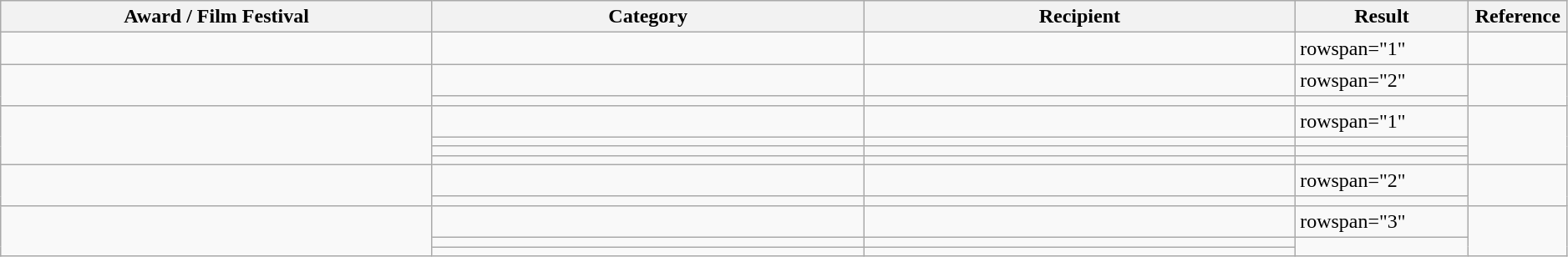<table class="wikitable" style="width:99%;" >
<tr>
<th width="25%" scope="col">Award / Film Festival</th>
<th width="25%" scope="col">Category</th>
<th width="25%" scope="col">Recipient</th>
<th width="10%" scope="col">Result</th>
<th width="3%" scope="col">Reference</th>
</tr>
<tr>
<td rowspan="1"></td>
<td></td>
<td></td>
<td>rowspan="1" </td>
<td align="center" rowspan="1"></td>
</tr>
<tr>
<td rowspan="2"></td>
<td></td>
<td></td>
<td>rowspan="2" </td>
<td align="center" rowspan="2"></td>
</tr>
<tr>
<td></td>
<td></td>
</tr>
<tr>
<td rowspan="4"></td>
<td></td>
<td></td>
<td>rowspan="1" </td>
<td align="center" rowspan="4"></td>
</tr>
<tr>
<td></td>
<td></td>
<td></td>
</tr>
<tr>
<td></td>
<td></td>
<td></td>
</tr>
<tr>
<td></td>
<td></td>
<td></td>
</tr>
<tr>
<td rowspan="2"></td>
<td></td>
<td></td>
<td>rowspan="2" </td>
<td align="center" rowspan="2"></td>
</tr>
<tr>
<td></td>
<td></td>
</tr>
<tr>
<td rowspan="3"></td>
<td></td>
<td></td>
<td>rowspan="3" </td>
<td align="center" rowspan="3"></td>
</tr>
<tr>
<td></td>
<td></td>
</tr>
<tr>
<td></td>
<td></td>
</tr>
</table>
